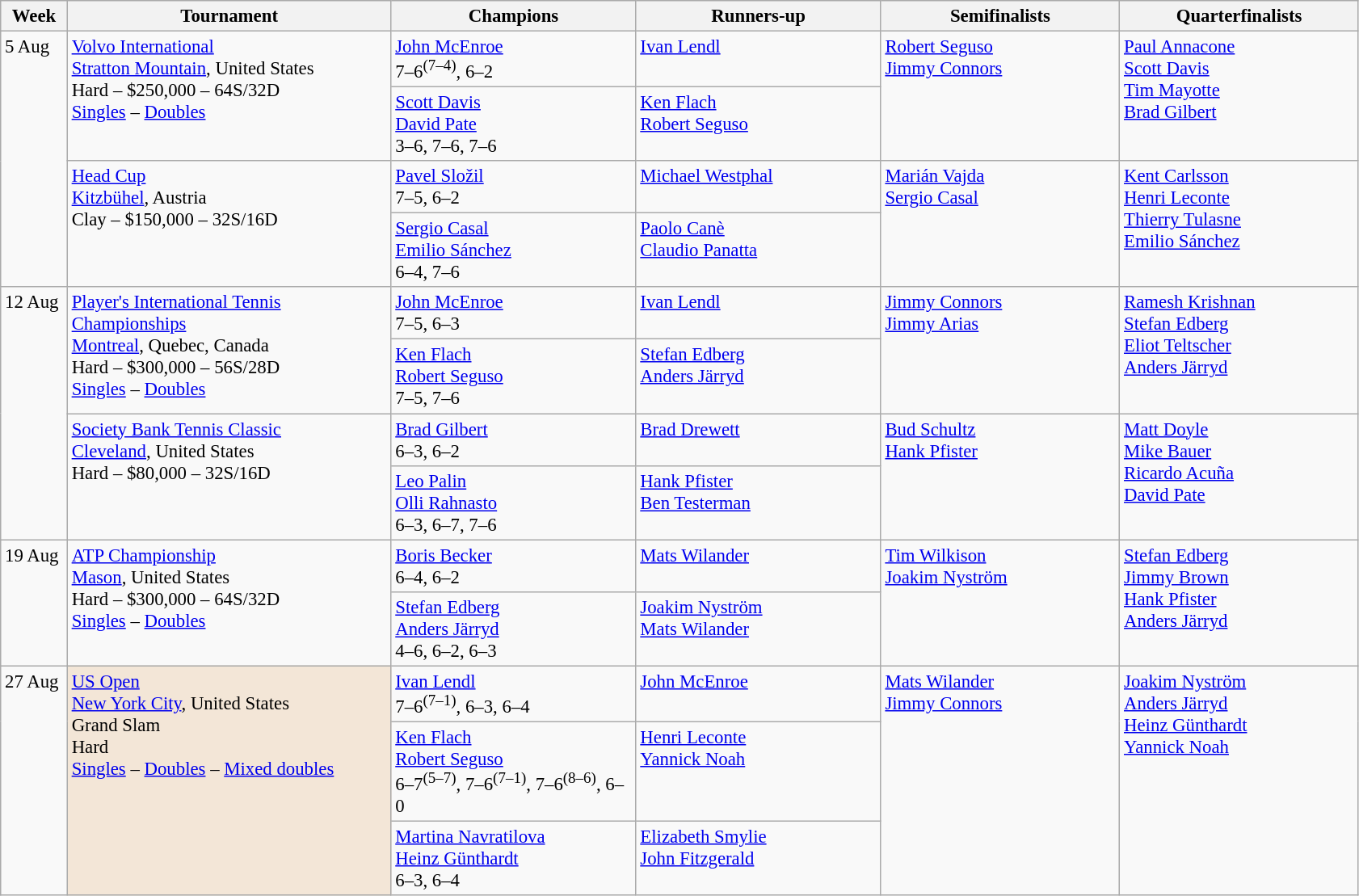<table class=wikitable style=font-size:95%>
<tr>
<th style="width:48px;">Week</th>
<th style="width:260px;">Tournament</th>
<th style="width:195px;">Champions</th>
<th style="width:195px;">Runners-up</th>
<th style="width:190px;">Semifinalists</th>
<th style="width:190px;">Quarterfinalists</th>
</tr>
<tr valign=top>
<td rowspan=4>5 Aug</td>
<td rowspan="2"><a href='#'>Volvo International</a><br> <a href='#'>Stratton Mountain</a>, United States<br>Hard – $250,000 – 64S/32D<br><a href='#'>Singles</a> – <a href='#'>Doubles</a></td>
<td> <a href='#'>John McEnroe</a><br>7–6<sup>(7–4)</sup>, 6–2</td>
<td> <a href='#'>Ivan Lendl</a></td>
<td rowspan=2> <a href='#'>Robert Seguso</a><br> <a href='#'>Jimmy Connors</a></td>
<td rowspan=2> <a href='#'>Paul Annacone</a><br> <a href='#'>Scott Davis</a><br> <a href='#'>Tim Mayotte</a><br> <a href='#'>Brad Gilbert</a></td>
</tr>
<tr valign=top>
<td> <a href='#'>Scott Davis</a><br> <a href='#'>David Pate</a><br>3–6, 7–6, 7–6</td>
<td> <a href='#'>Ken Flach</a><br> <a href='#'>Robert Seguso</a></td>
</tr>
<tr valign=top>
<td rowspan="2"><a href='#'>Head Cup</a><br> <a href='#'>Kitzbühel</a>, Austria<br>Clay – $150,000 – 32S/16D</td>
<td> <a href='#'>Pavel Složil</a><br>7–5, 6–2</td>
<td> <a href='#'>Michael Westphal</a></td>
<td rowspan=2> <a href='#'>Marián Vajda</a><br> <a href='#'>Sergio Casal</a></td>
<td rowspan=2> <a href='#'>Kent Carlsson</a><br> <a href='#'>Henri Leconte</a><br> <a href='#'>Thierry Tulasne</a><br> <a href='#'>Emilio Sánchez</a></td>
</tr>
<tr valign=top>
<td> <a href='#'>Sergio Casal</a><br> <a href='#'>Emilio Sánchez</a><br>6–4, 7–6</td>
<td> <a href='#'>Paolo Canè</a><br> <a href='#'>Claudio Panatta</a></td>
</tr>
<tr valign=top>
<td rowspan=4>12 Aug</td>
<td rowspan="2"><a href='#'>Player's International Tennis Championships</a><br> <a href='#'>Montreal</a>, Quebec, Canada<br>Hard – $300,000 – 56S/28D <br> <a href='#'>Singles</a> – <a href='#'>Doubles</a></td>
<td> <a href='#'>John McEnroe</a><br>7–5, 6–3</td>
<td> <a href='#'>Ivan Lendl</a></td>
<td rowspan=2> <a href='#'>Jimmy Connors</a> <br>  <a href='#'>Jimmy Arias</a></td>
<td rowspan=2> <a href='#'>Ramesh Krishnan</a> <br>  <a href='#'>Stefan Edberg</a> <br>  <a href='#'>Eliot Teltscher</a> <br>  <a href='#'>Anders Järryd</a></td>
</tr>
<tr valign=top>
<td> <a href='#'>Ken Flach</a><br> <a href='#'>Robert Seguso</a><br>7–5, 7–6</td>
<td> <a href='#'>Stefan Edberg</a><br> <a href='#'>Anders Järryd</a></td>
</tr>
<tr valign=top>
<td rowspan="2"><a href='#'>Society Bank Tennis Classic</a><br> <a href='#'>Cleveland</a>, United States<br>Hard – $80,000 – 32S/16D</td>
<td> <a href='#'>Brad Gilbert</a> <br> 6–3, 6–2</td>
<td> <a href='#'>Brad Drewett</a></td>
<td rowspan=2> <a href='#'>Bud Schultz</a> <br>  <a href='#'>Hank Pfister</a></td>
<td rowspan=2> <a href='#'>Matt Doyle</a> <br>  <a href='#'>Mike Bauer</a> <br>  <a href='#'>Ricardo Acuña</a> <br>  <a href='#'>David Pate</a></td>
</tr>
<tr valign=top>
<td> <a href='#'>Leo Palin</a> <br>  <a href='#'>Olli Rahnasto</a> <br> 6–3, 6–7, 7–6</td>
<td> <a href='#'>Hank Pfister</a> <br>  <a href='#'>Ben Testerman</a></td>
</tr>
<tr valign=top>
<td rowspan="2">19 Aug</td>
<td rowspan="2"><a href='#'>ATP Championship</a><br> <a href='#'>Mason</a>, United States<br>Hard – $300,000 – 64S/32D <br> <a href='#'>Singles</a> – <a href='#'>Doubles</a></td>
<td> <a href='#'>Boris Becker</a><br>6–4, 6–2</td>
<td> <a href='#'>Mats Wilander</a></td>
<td rowspan=2> <a href='#'>Tim Wilkison</a> <br>  <a href='#'>Joakim Nyström</a></td>
<td rowspan=2> <a href='#'>Stefan Edberg</a> <br>  <a href='#'>Jimmy Brown</a> <br>  <a href='#'>Hank Pfister</a> <br>  <a href='#'>Anders Järryd</a></td>
</tr>
<tr valign=top>
<td> <a href='#'>Stefan Edberg</a><br> <a href='#'>Anders Järryd</a><br> 4–6, 6–2, 6–3</td>
<td> <a href='#'>Joakim Nyström</a><br> <a href='#'>Mats Wilander</a></td>
</tr>
<tr valign=top>
<td rowspan=3>27 Aug</td>
<td style="background:#F3E6D7;" rowspan="3"><a href='#'>US Open</a><br> <a href='#'>New York City</a>, United States<br>Grand Slam<br>Hard<br><a href='#'>Singles</a> – <a href='#'>Doubles</a> – <a href='#'>Mixed doubles</a></td>
<td> <a href='#'>Ivan Lendl</a><br>7–6<sup>(7–1)</sup>, 6–3, 6–4</td>
<td> <a href='#'>John McEnroe</a></td>
<td rowspan=3> <a href='#'>Mats Wilander</a><br> <a href='#'>Jimmy Connors</a></td>
<td rowspan=3> <a href='#'>Joakim Nyström</a><br> <a href='#'>Anders Järryd</a><br> <a href='#'>Heinz Günthardt</a><br> <a href='#'>Yannick Noah</a></td>
</tr>
<tr valign=top>
<td> <a href='#'>Ken Flach</a><br> <a href='#'>Robert Seguso</a><br>6–7<sup>(5–7)</sup>, 7–6<sup>(7–1)</sup>, 7–6<sup>(8–6)</sup>, 6–0</td>
<td> <a href='#'>Henri Leconte</a><br> <a href='#'>Yannick Noah</a></td>
</tr>
<tr valign=top>
<td> <a href='#'>Martina Navratilova</a><br> <a href='#'>Heinz Günthardt</a><br>6–3, 6–4</td>
<td> <a href='#'>Elizabeth Smylie</a><br> <a href='#'>John Fitzgerald</a></td>
</tr>
</table>
